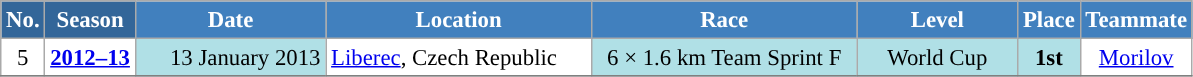<table class="wikitable sortable" style="font-size:95%; text-align:center; border:grey solid 1px; border-collapse:collapse; background:#ffffff;">
<tr style="background:#efefef;">
<th style="background-color:#369; color:white;">No.</th>
<th style="background-color:#369; color:white;">Season</th>
<th style="background-color:#4180be; color:white; width:120px;">Date</th>
<th style="background-color:#4180be; color:white; width:170px;">Location</th>
<th style="background-color:#4180be; color:white; width:170px;">Race</th>
<th style="background-color:#4180be; color:white; width:100px;">Level</th>
<th style="background-color:#4180be; color:white;">Place</th>
<th style="background-color:#4180be; color:white;">Teammate</th>
</tr>
<tr>
<td align=center>5</td>
<td rowspan=1 align=center><strong><a href='#'>2012–13</a></strong></td>
<td bgcolor="#BOEOE6" align=right>13 January 2013</td>
<td align=left> <a href='#'>Liberec</a>, Czech Republic</td>
<td bgcolor="#BOEOE6">6 × 1.6 km Team Sprint F</td>
<td bgcolor="#BOEOE6">World Cup</td>
<td bgcolor="#BOEOE6"><strong>1st</strong></td>
<td><a href='#'>Morilov</a></td>
</tr>
<tr>
</tr>
</table>
